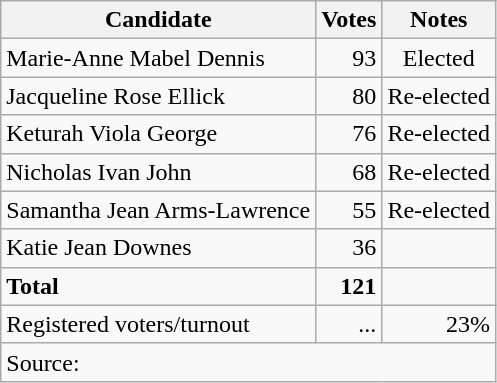<table class=wikitable style=text-align:right>
<tr>
<th>Candidate</th>
<th>Votes</th>
<th>Notes</th>
</tr>
<tr>
<td align=left>Marie-Anne Mabel Dennis</td>
<td>93</td>
<td align=center>Elected</td>
</tr>
<tr>
<td align=left>Jacqueline Rose Ellick</td>
<td>80</td>
<td align=center>Re-elected</td>
</tr>
<tr>
<td align=left>Keturah Viola George</td>
<td>76</td>
<td align=center>Re-elected</td>
</tr>
<tr>
<td align=left>Nicholas Ivan John</td>
<td>68</td>
<td align=center>Re-elected</td>
</tr>
<tr>
<td align=left>Samantha Jean Arms-Lawrence</td>
<td>55</td>
<td align=center>Re-elected</td>
</tr>
<tr>
<td align=left>Katie Jean Downes</td>
<td>36</td>
<td align=center></td>
</tr>
<tr>
<td align=left><strong>Total</strong></td>
<td><strong>121</strong></td>
<td></td>
</tr>
<tr>
<td align=left>Registered voters/turnout</td>
<td>...</td>
<td>23%</td>
</tr>
<tr>
<td style="text-align:left;" colspan="3">Source: </td>
</tr>
</table>
